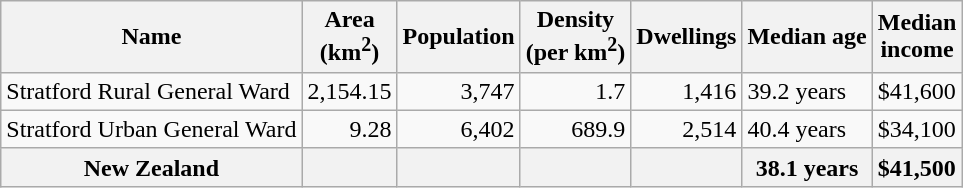<table class="wikitable">
<tr>
<th>Name</th>
<th>Area<br>(km<sup>2</sup>)</th>
<th>Population</th>
<th>Density<br>(per km<sup>2</sup>)</th>
<th>Dwellings</th>
<th>Median age</th>
<th>Median<br>income</th>
</tr>
<tr>
<td>Stratford Rural General Ward</td>
<td style="text-align:right;">2,154.15</td>
<td style="text-align:right;">3,747</td>
<td style="text-align:right;">1.7</td>
<td style="text-align:right;">1,416</td>
<td>39.2 years</td>
<td>$41,600</td>
</tr>
<tr>
<td>Stratford Urban General Ward</td>
<td style="text-align:right;">9.28</td>
<td style="text-align:right;">6,402</td>
<td style="text-align:right;">689.9</td>
<td style="text-align:right;">2,514</td>
<td>40.4 years</td>
<td>$34,100</td>
</tr>
<tr>
<th>New Zealand</th>
<th></th>
<th></th>
<th></th>
<th></th>
<th>38.1 years</th>
<th style="text-align:left;">$41,500</th>
</tr>
</table>
